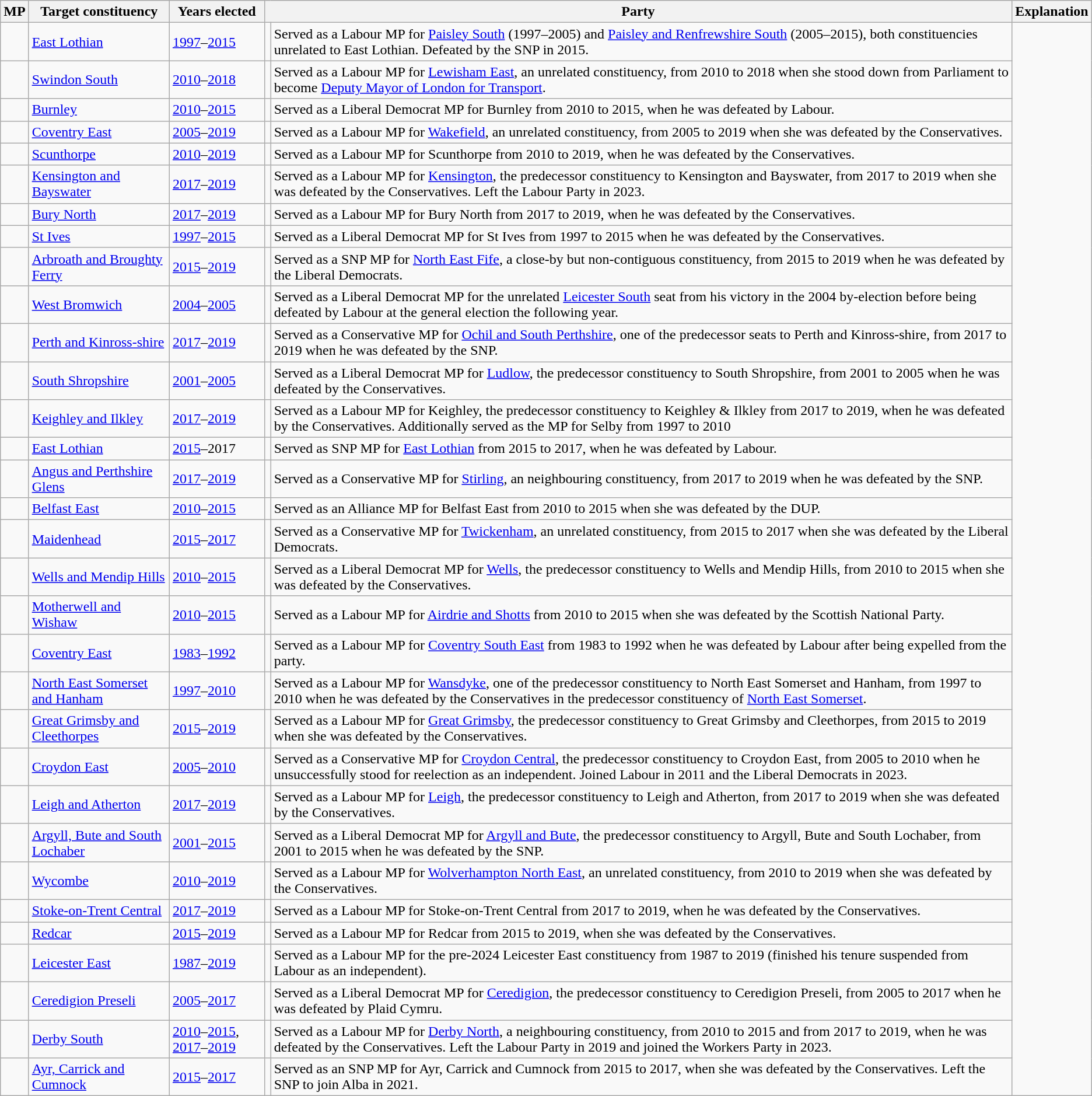<table class="wikitable sortable">
<tr>
<th scope="col">MP</th>
<th scope="col">Target constituency</th>
<th scope="col">Years elected</th>
<th colspan=2>Party</th>
<th scope="col" class="unsortable">Explanation</th>
</tr>
<tr>
<td></td>
<td><a href='#'>East Lothian</a></td>
<td><a href='#'>1997</a>–<a href='#'>2015</a></td>
<td></td>
<td>Served as a Labour MP for <a href='#'>Paisley South</a> (1997–2005) and <a href='#'>Paisley  and Renfrewshire South</a> (2005–2015), both constituencies unrelated to East Lothian. Defeated by the SNP in 2015.</td>
</tr>
<tr>
<td></td>
<td><a href='#'>Swindon South</a></td>
<td><a href='#'>2010</a>–<a href='#'>2018</a></td>
<td></td>
<td>Served as a Labour MP for <a href='#'>Lewisham East</a>, an unrelated constituency, from 2010 to 2018 when she stood down from Parliament to become <a href='#'>Deputy Mayor of London for Transport</a>.</td>
</tr>
<tr>
<td></td>
<td><a href='#'>Burnley</a></td>
<td><a href='#'>2010</a>–<a href='#'>2015</a></td>
<td></td>
<td>Served as a Liberal Democrat MP for Burnley from 2010 to 2015, when he was defeated by Labour.</td>
</tr>
<tr>
<td></td>
<td><a href='#'>Coventry East</a></td>
<td><a href='#'>2005</a>–<a href='#'>2019</a></td>
<td></td>
<td>Served as a Labour MP for <a href='#'>Wakefield</a>, an unrelated constituency, from 2005 to 2019 when she was defeated by the Conservatives.</td>
</tr>
<tr>
<td></td>
<td><a href='#'>Scunthorpe</a></td>
<td><a href='#'>2010</a>–<a href='#'>2019</a></td>
<td></td>
<td>Served as a Labour MP for Scunthorpe from 2010 to 2019, when he was defeated by the Conservatives.</td>
</tr>
<tr>
<td></td>
<td><a href='#'>Kensington and Bayswater</a></td>
<td><a href='#'>2017</a>–<a href='#'>2019</a></td>
<td></td>
<td>Served as a Labour MP for <a href='#'>Kensington</a>, the predecessor constituency to Kensington and Bayswater, from 2017 to 2019 when she was defeated by the Conservatives. Left the Labour Party in 2023.</td>
</tr>
<tr>
<td></td>
<td><a href='#'>Bury North</a></td>
<td><a href='#'>2017</a>–<a href='#'>2019</a></td>
<td></td>
<td>Served as a Labour MP for Bury North from 2017 to 2019, when he was defeated by the Conservatives.</td>
</tr>
<tr>
<td></td>
<td><a href='#'>St Ives</a></td>
<td><a href='#'>1997</a>–<a href='#'>2015</a></td>
<td></td>
<td>Served as a Liberal Democrat MP for St Ives from 1997 to 2015 when he was defeated by the Conservatives.</td>
</tr>
<tr>
<td></td>
<td><a href='#'>Arbroath and Broughty Ferry</a></td>
<td><a href='#'>2015</a>–<a href='#'>2019</a></td>
<td></td>
<td>Served as a SNP MP for <a href='#'>North East Fife</a>, a close-by but non-contiguous constituency, from 2015 to 2019 when he was defeated by the Liberal Democrats.</td>
</tr>
<tr>
<td></td>
<td><a href='#'>West Bromwich</a></td>
<td><a href='#'>2004</a>–<a href='#'>2005</a></td>
<td></td>
<td>Served as a Liberal Democrat MP for the unrelated <a href='#'>Leicester South</a> seat from his victory in the 2004 by-election before being defeated by Labour at the general election the following year.</td>
</tr>
<tr>
<td></td>
<td><a href='#'>Perth and Kinross-shire</a></td>
<td><a href='#'>2017</a>–<a href='#'>2019</a></td>
<td></td>
<td>Served as a Conservative MP for <a href='#'>Ochil and South Perthshire</a>, one of the predecessor seats to Perth and Kinross-shire, from 2017 to 2019 when he was defeated by the SNP.</td>
</tr>
<tr>
<td></td>
<td><a href='#'>South Shropshire</a></td>
<td><a href='#'>2001</a>–<a href='#'>2005</a></td>
<td></td>
<td>Served as a Liberal Democrat MP for <a href='#'>Ludlow</a>, the predecessor constituency to South Shropshire, from 2001 to 2005 when he was defeated by the Conservatives.</td>
</tr>
<tr>
<td></td>
<td><a href='#'>Keighley and Ilkley</a></td>
<td><a href='#'>2017</a>–<a href='#'>2019</a></td>
<td></td>
<td>Served as a Labour MP for Keighley, the predecessor constituency to Keighley & Ilkley from 2017 to 2019, when he was defeated by the Conservatives. Additionally served as the MP for Selby from 1997 to 2010</td>
</tr>
<tr>
<td></td>
<td><a href='#'>East Lothian</a></td>
<td><a href='#'>2015</a>–2017</td>
<td></td>
<td>Served as SNP MP for <a href='#'>East Lothian</a> from 2015 to 2017, when he was defeated by Labour.</td>
</tr>
<tr>
<td></td>
<td><a href='#'>Angus and Perthshire Glens</a></td>
<td><a href='#'>2017</a>–<a href='#'>2019</a></td>
<td></td>
<td>Served as a Conservative MP for <a href='#'>Stirling</a>, an neighbouring constituency, from 2017 to 2019 when he was defeated by the SNP.</td>
</tr>
<tr>
<td></td>
<td><a href='#'>Belfast East</a></td>
<td><a href='#'>2010</a>–<a href='#'>2015</a></td>
<td></td>
<td>Served as an Alliance MP for Belfast East from 2010 to 2015 when she was defeated by the DUP.</td>
</tr>
<tr>
<td></td>
<td><a href='#'>Maidenhead</a></td>
<td><a href='#'>2015</a>–<a href='#'>2017</a></td>
<td></td>
<td>Served as a Conservative MP for <a href='#'>Twickenham</a>, an unrelated constituency, from 2015 to 2017 when she was defeated by the Liberal Democrats.</td>
</tr>
<tr>
<td></td>
<td><a href='#'>Wells and Mendip Hills</a></td>
<td><a href='#'>2010</a>–<a href='#'>2015</a></td>
<td></td>
<td>Served as a Liberal Democrat MP for <a href='#'>Wells</a>, the predecessor constituency to Wells and Mendip Hills, from 2010 to 2015 when she was defeated by the Conservatives.</td>
</tr>
<tr>
<td></td>
<td><a href='#'>Motherwell and Wishaw</a></td>
<td><a href='#'>2010</a>–<a href='#'>2015</a></td>
<td></td>
<td>Served as a Labour MP for <a href='#'>Airdrie and Shotts</a> from 2010 to 2015 when she was defeated by the Scottish National Party.</td>
</tr>
<tr>
<td></td>
<td><a href='#'>Coventry East</a></td>
<td><a href='#'>1983</a>–<a href='#'>1992</a></td>
<td></td>
<td>Served as a Labour MP for <a href='#'>Coventry South East</a> from 1983 to 1992 when he was defeated by Labour after being expelled from the party.</td>
</tr>
<tr>
<td></td>
<td><a href='#'>North East Somerset and Hanham</a></td>
<td><a href='#'>1997</a>–<a href='#'>2010</a></td>
<td></td>
<td>Served as a Labour MP for <a href='#'>Wansdyke</a>, one of the predecessor constituency to North East Somerset and Hanham, from 1997 to 2010 when he was defeated by the Conservatives in the predecessor constituency of <a href='#'>North East Somerset</a>.</td>
</tr>
<tr>
<td></td>
<td><a href='#'>Great Grimsby and Cleethorpes</a></td>
<td><a href='#'>2015</a>–<a href='#'>2019</a></td>
<td></td>
<td>Served as a Labour MP for <a href='#'>Great Grimsby</a>, the predecessor constituency to Great Grimsby and Cleethorpes, from 2015 to 2019 when she was defeated by the Conservatives.</td>
</tr>
<tr>
<td></td>
<td><a href='#'>Croydon East</a></td>
<td><a href='#'>2005</a>–<a href='#'>2010</a></td>
<td></td>
<td>Served as a Conservative MP for <a href='#'>Croydon Central</a>, the predecessor constituency to Croydon East, from 2005 to 2010 when he unsuccessfully stood for reelection as an independent. Joined Labour in 2011 and the Liberal Democrats in 2023.</td>
</tr>
<tr>
<td></td>
<td><a href='#'>Leigh and Atherton</a></td>
<td><a href='#'>2017</a>–<a href='#'>2019</a></td>
<td></td>
<td>Served as a Labour MP for <a href='#'>Leigh</a>, the predecessor constituency to Leigh and Atherton, from 2017 to 2019 when she was defeated by the Conservatives.</td>
</tr>
<tr>
<td></td>
<td><a href='#'>Argyll, Bute and South Lochaber</a></td>
<td><a href='#'>2001</a>–<a href='#'>2015</a></td>
<td></td>
<td>Served as a Liberal Democrat MP for <a href='#'>Argyll and Bute</a>, the predecessor constituency to Argyll, Bute and South Lochaber, from 2001 to 2015 when he was defeated by the SNP.</td>
</tr>
<tr>
<td></td>
<td><a href='#'>Wycombe</a></td>
<td><a href='#'>2010</a>–<a href='#'>2019</a></td>
<td></td>
<td>Served as a Labour MP for <a href='#'>Wolverhampton North East</a>, an unrelated constituency, from 2010 to 2019 when she was defeated by the Conservatives.</td>
</tr>
<tr>
<td></td>
<td><a href='#'>Stoke-on-Trent Central</a></td>
<td><a href='#'>2017</a>–<a href='#'>2019</a></td>
<td></td>
<td>Served as a Labour MP for Stoke-on-Trent Central from 2017 to 2019, when he was defeated by the Conservatives.</td>
</tr>
<tr>
<td></td>
<td><a href='#'>Redcar</a></td>
<td><a href='#'>2015</a>–<a href='#'>2019</a></td>
<td></td>
<td>Served as a Labour MP for Redcar from 2015 to 2019, when she was defeated by the Conservatives.</td>
</tr>
<tr>
<td></td>
<td><a href='#'>Leicester East</a></td>
<td><a href='#'>1987</a>–<a href='#'>2019</a></td>
<td></td>
<td>Served as a Labour MP for the pre-2024 Leicester East constituency from 1987 to 2019 (finished his tenure suspended from Labour as an independent).</td>
</tr>
<tr>
<td></td>
<td><a href='#'>Ceredigion Preseli</a></td>
<td><a href='#'>2005</a>–<a href='#'>2017</a></td>
<td></td>
<td>Served as a Liberal Democrat MP for <a href='#'>Ceredigion</a>, the predecessor constituency to Ceredigion Preseli, from 2005 to 2017 when he was defeated by Plaid Cymru.</td>
</tr>
<tr>
<td></td>
<td><a href='#'>Derby South</a></td>
<td><a href='#'>2010</a>–<a href='#'>2015</a>, <a href='#'>2017</a>–<a href='#'>2019</a></td>
<td></td>
<td>Served as a Labour MP for <a href='#'>Derby North</a>, a neighbouring constituency, from 2010 to 2015 and from 2017 to 2019, when he was defeated by the Conservatives. Left the Labour Party in 2019 and joined the Workers Party in 2023.</td>
</tr>
<tr>
<td></td>
<td><a href='#'>Ayr, Carrick and Cumnock</a></td>
<td><a href='#'>2015</a>–<a href='#'>2017</a></td>
<td></td>
<td>Served as an SNP MP for Ayr, Carrick and Cumnock from 2015 to 2017, when she was defeated by the Conservatives. Left the SNP to join Alba in 2021.</td>
</tr>
</table>
